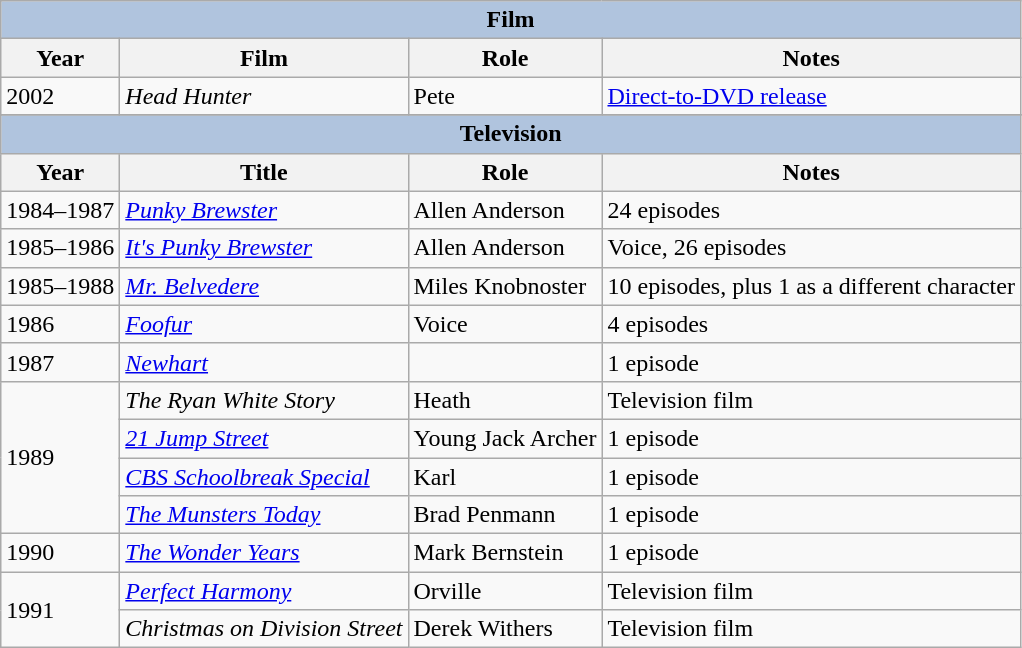<table class="wikitable">
<tr>
<th colspan="4" style="background: LightSteelBlue;">Film</th>
</tr>
<tr>
<th>Year</th>
<th>Film</th>
<th>Role</th>
<th>Notes</th>
</tr>
<tr>
<td>2002</td>
<td><em>Head Hunter</em></td>
<td>Pete</td>
<td><a href='#'>Direct-to-DVD release</a></td>
</tr>
<tr>
</tr>
<tr>
<th colspan="4" style="background: LightSteelBlue;">Television</th>
</tr>
<tr>
<th>Year</th>
<th>Title</th>
<th>Role</th>
<th>Notes</th>
</tr>
<tr>
<td>1984–1987</td>
<td><em><a href='#'>Punky Brewster</a></em></td>
<td>Allen Anderson</td>
<td>24 episodes</td>
</tr>
<tr>
<td>1985–1986</td>
<td><em><a href='#'>It's Punky Brewster</a></em></td>
<td>Allen Anderson</td>
<td>Voice, 26 episodes</td>
</tr>
<tr>
<td>1985–1988</td>
<td><em><a href='#'>Mr. Belvedere</a></em></td>
<td>Miles Knobnoster</td>
<td>10 episodes, plus 1 as a different character</td>
</tr>
<tr>
<td>1986</td>
<td><em><a href='#'>Foofur</a></em></td>
<td>Voice</td>
<td>4 episodes</td>
</tr>
<tr>
<td>1987</td>
<td><em><a href='#'>Newhart</a></em></td>
<td></td>
<td>1 episode</td>
</tr>
<tr>
<td rowspan=4>1989</td>
<td><em>The Ryan White Story</em></td>
<td>Heath</td>
<td>Television film</td>
</tr>
<tr>
<td><em><a href='#'>21 Jump Street</a></em></td>
<td>Young Jack Archer</td>
<td>1 episode</td>
</tr>
<tr>
<td><em><a href='#'>CBS Schoolbreak Special</a></em></td>
<td>Karl</td>
<td>1 episode</td>
</tr>
<tr>
<td><em><a href='#'>The Munsters Today</a></em></td>
<td>Brad Penmann</td>
<td>1 episode</td>
</tr>
<tr>
<td>1990</td>
<td><em><a href='#'>The Wonder Years</a></em></td>
<td>Mark Bernstein</td>
<td>1 episode</td>
</tr>
<tr>
<td rowspan=2>1991</td>
<td><em><a href='#'>Perfect Harmony</a></em></td>
<td>Orville</td>
<td>Television film</td>
</tr>
<tr>
<td><em>Christmas on Division Street</em></td>
<td>Derek Withers</td>
<td>Television film</td>
</tr>
</table>
